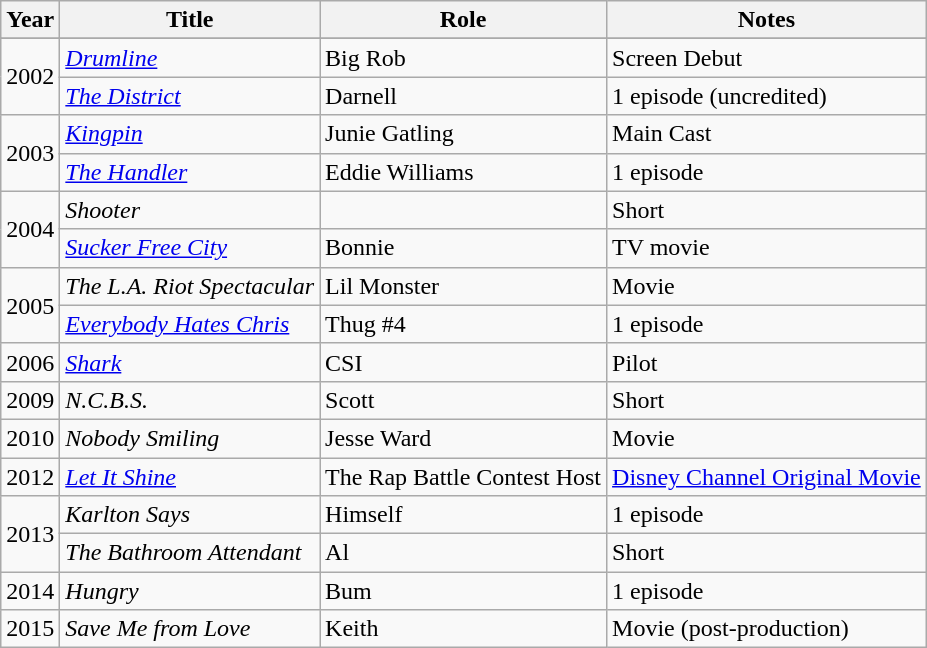<table class="wikitable sortable">
<tr>
<th>Year</th>
<th>Title</th>
<th>Role</th>
<th>Notes</th>
</tr>
<tr>
</tr>
<tr>
<td rowspan=2>2002</td>
<td><em><a href='#'>Drumline</a></em></td>
<td>Big Rob</td>
<td>Screen Debut</td>
</tr>
<tr>
<td><em><a href='#'>The District</a></em></td>
<td>Darnell</td>
<td>1 episode (uncredited)</td>
</tr>
<tr>
<td rowspan=2>2003</td>
<td><em><a href='#'>Kingpin</a></em></td>
<td>Junie Gatling</td>
<td>Main Cast</td>
</tr>
<tr>
<td><em><a href='#'>The Handler</a></em></td>
<td>Eddie Williams</td>
<td>1 episode</td>
</tr>
<tr>
<td rowspan=2>2004</td>
<td><em>Shooter</em></td>
<td></td>
<td>Short</td>
</tr>
<tr>
<td><em><a href='#'>Sucker Free City</a></em></td>
<td>Bonnie</td>
<td>TV movie</td>
</tr>
<tr>
<td rowspan=2>2005</td>
<td><em>The L.A. Riot Spectacular</em></td>
<td>Lil Monster</td>
<td>Movie</td>
</tr>
<tr>
<td><em><a href='#'>Everybody Hates Chris</a></em></td>
<td>Thug #4</td>
<td>1 episode</td>
</tr>
<tr>
<td>2006</td>
<td><em><a href='#'>Shark</a></em></td>
<td>CSI</td>
<td>Pilot</td>
</tr>
<tr>
<td>2009</td>
<td><em>N.C.B.S.</em></td>
<td>Scott</td>
<td>Short</td>
</tr>
<tr>
<td>2010</td>
<td><em>Nobody Smiling</em></td>
<td>Jesse Ward</td>
<td>Movie</td>
</tr>
<tr>
<td>2012</td>
<td><em><a href='#'>Let It Shine</a></em></td>
<td>The Rap Battle Contest Host</td>
<td><a href='#'>Disney Channel Original Movie</a></td>
</tr>
<tr>
<td rowspan=2>2013</td>
<td><em>Karlton Says</em></td>
<td>Himself</td>
<td>1 episode</td>
</tr>
<tr>
<td><em>The Bathroom Attendant</em></td>
<td>Al</td>
<td>Short</td>
</tr>
<tr>
<td>2014</td>
<td><em>Hungry</em></td>
<td>Bum</td>
<td>1 episode</td>
</tr>
<tr>
<td>2015</td>
<td><em>Save Me from Love</em></td>
<td>Keith</td>
<td>Movie (post-production)</td>
</tr>
</table>
